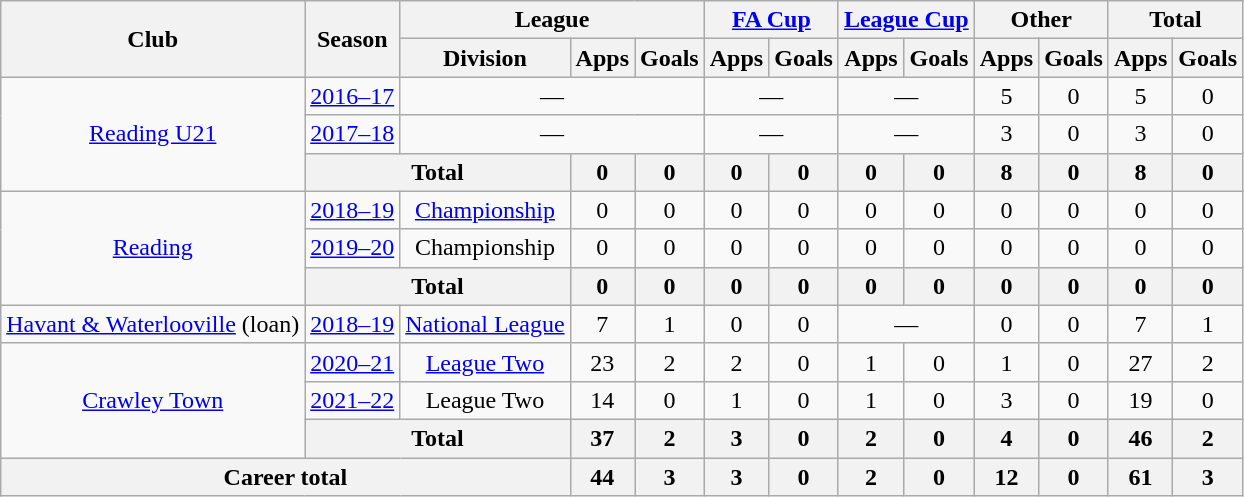<table class="wikitable" style="text-align: center">
<tr>
<th rowspan="2">Club</th>
<th rowspan="2">Season</th>
<th colspan="3">League</th>
<th colspan="2"><a href='#'>FA Cup</a></th>
<th colspan="2"><a href='#'>League Cup</a></th>
<th colspan="2">Other</th>
<th colspan="2">Total</th>
</tr>
<tr>
<th>Division</th>
<th>Apps</th>
<th>Goals</th>
<th>Apps</th>
<th>Goals</th>
<th>Apps</th>
<th>Goals</th>
<th>Apps</th>
<th>Goals</th>
<th>Apps</th>
<th>Goals</th>
</tr>
<tr>
<td rowspan="3"><a href='#'>Reading U21</a></td>
<td><a href='#'>2016–17</a></td>
<td colspan="3">—</td>
<td colspan="2">—</td>
<td colspan="2">—</td>
<td>5</td>
<td>0</td>
<td>5</td>
<td>0</td>
</tr>
<tr>
<td><a href='#'>2017–18</a></td>
<td colspan="3">—</td>
<td colspan="2">—</td>
<td colspan="2">—</td>
<td>3</td>
<td>0</td>
<td>3</td>
<td>0</td>
</tr>
<tr>
<th colspan="2">Total</th>
<th>0</th>
<th>0</th>
<th>0</th>
<th>0</th>
<th>0</th>
<th>0</th>
<th>8</th>
<th>0</th>
<th>8</th>
<th>0</th>
</tr>
<tr>
<td rowspan="3"><a href='#'>Reading</a></td>
<td><a href='#'>2018–19</a></td>
<td><a href='#'>Championship</a></td>
<td>0</td>
<td>0</td>
<td>0</td>
<td>0</td>
<td>0</td>
<td>0</td>
<td>0</td>
<td>0</td>
<td>0</td>
<td>0</td>
</tr>
<tr>
<td><a href='#'>2019–20</a></td>
<td>Championship</td>
<td>0</td>
<td>0</td>
<td>0</td>
<td>0</td>
<td>0</td>
<td>0</td>
<td>0</td>
<td>0</td>
<td>0</td>
<td>0</td>
</tr>
<tr>
<th colspan="2">Total</th>
<th>0</th>
<th>0</th>
<th>0</th>
<th>0</th>
<th>0</th>
<th>0</th>
<th>0</th>
<th>0</th>
<th>0</th>
<th>0</th>
</tr>
<tr>
<td><a href='#'>Havant & Waterlooville</a> (loan)</td>
<td><a href='#'>2018–19</a></td>
<td><a href='#'>National League</a></td>
<td>7</td>
<td>1</td>
<td>0</td>
<td>0</td>
<td colspan="2">—</td>
<td>0</td>
<td>0</td>
<td>7</td>
<td>1</td>
</tr>
<tr>
<td rowspan=3><a href='#'>Crawley Town</a></td>
<td><a href='#'>2020–21</a></td>
<td><a href='#'>League Two</a></td>
<td>23</td>
<td>2</td>
<td>2</td>
<td>0</td>
<td>1</td>
<td>0</td>
<td>1</td>
<td>0</td>
<td>27</td>
<td>2</td>
</tr>
<tr>
<td><a href='#'>2021–22</a></td>
<td>League Two</td>
<td>14</td>
<td>0</td>
<td>1</td>
<td>0</td>
<td>1</td>
<td>0</td>
<td>3</td>
<td>0</td>
<td>19</td>
<td>0</td>
</tr>
<tr>
<th colspan="2">Total</th>
<th>37</th>
<th>2</th>
<th>3</th>
<th>0</th>
<th>2</th>
<th>0</th>
<th>4</th>
<th>0</th>
<th>46</th>
<th>2</th>
</tr>
<tr>
<th colspan="3">Career total</th>
<th>44</th>
<th>3</th>
<th>3</th>
<th>0</th>
<th>2</th>
<th>0</th>
<th>12</th>
<th>0</th>
<th>61</th>
<th>3</th>
</tr>
</table>
